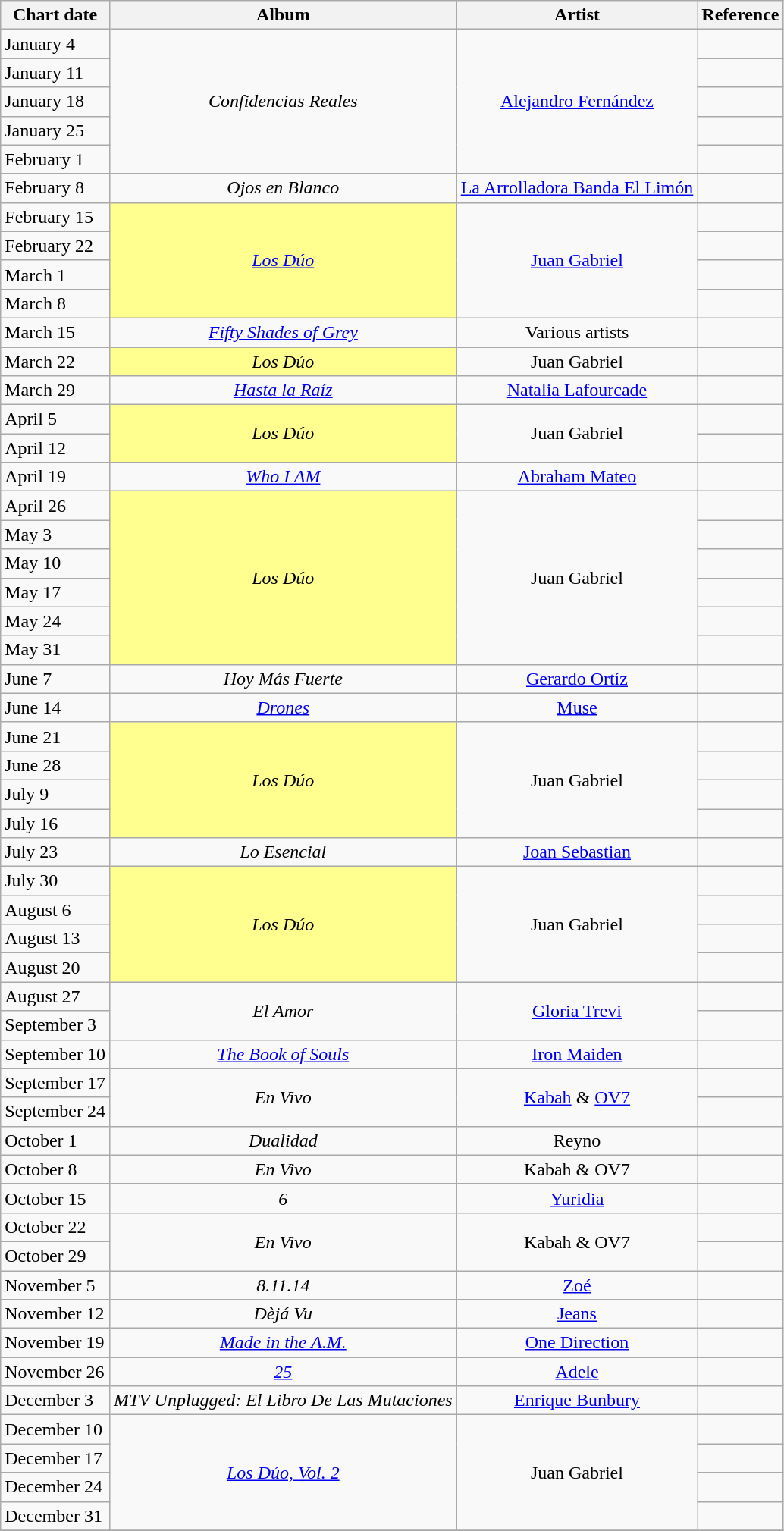<table class="wikitable">
<tr>
<th>Chart date</th>
<th>Album</th>
<th>Artist</th>
<th class="unsortable">Reference</th>
</tr>
<tr>
<td>January 4</td>
<td style="text-align: center;" rowspan="5"><em>Confidencias Reales</em></td>
<td style="text-align: center;" rowspan="5"><a href='#'>Alejandro Fernández</a></td>
<td style="text-align: center;"></td>
</tr>
<tr>
<td>January 11</td>
<td style="text-align: center;"></td>
</tr>
<tr>
<td>January 18</td>
<td style="text-align: center;"></td>
</tr>
<tr>
<td>January 25</td>
<td style="text-align: center;"></td>
</tr>
<tr>
<td>February 1</td>
<td style="text-align: center;"></td>
</tr>
<tr>
<td>February 8</td>
<td style="text-align: center;"><em>Ojos en Blanco</em></td>
<td style="text-align: center;"><a href='#'>La Arrolladora Banda El Limón</a></td>
<td style="text-align: center;"></td>
</tr>
<tr>
<td>February 15</td>
<td bgcolor=#FFFF90 style="text-align: center;" rowspan="4"><em><a href='#'>Los Dúo</a></em></td>
<td style="text-align: center;" rowspan="4"><a href='#'>Juan Gabriel</a></td>
<td style="text-align: center;"></td>
</tr>
<tr>
<td>February 22</td>
<td style="text-align: center;"></td>
</tr>
<tr>
<td>March 1</td>
<td style="text-align: center;"></td>
</tr>
<tr>
<td>March 8</td>
<td style="text-align: center;"></td>
</tr>
<tr>
<td>March 15</td>
<td style="text-align: center;"><em><a href='#'>Fifty Shades of Grey</a></em></td>
<td style="text-align: center;">Various artists</td>
<td style="text-align: center;"></td>
</tr>
<tr>
<td>March 22</td>
<td bgcolor=#FFFF90 style="text-align: center;"><em>Los Dúo</em></td>
<td style="text-align: center;">Juan Gabriel</td>
<td style="text-align: center;"></td>
</tr>
<tr>
<td>March 29</td>
<td style="text-align: center;"><em><a href='#'>Hasta la Raíz</a></em></td>
<td style="text-align: center;"><a href='#'>Natalia Lafourcade</a></td>
<td style="text-align: center;"></td>
</tr>
<tr>
<td>April 5</td>
<td bgcolor=#FFFF90 style="text-align: center;" rowspan="2"><em>Los Dúo</em></td>
<td style="text-align: center;" rowspan="2">Juan Gabriel</td>
<td style="text-align: center;"></td>
</tr>
<tr>
<td>April 12</td>
<td style="text-align: center;"></td>
</tr>
<tr>
<td>April 19</td>
<td style="text-align: center;"><em><a href='#'>Who I AM</a></em></td>
<td style="text-align: center;"><a href='#'>Abraham Mateo</a></td>
<td style="text-align: center;"></td>
</tr>
<tr>
<td>April 26</td>
<td bgcolor=#FFFF90 style="text-align: center;" rowspan="6"><em>Los Dúo</em></td>
<td style="text-align: center;" rowspan="6">Juan Gabriel</td>
<td style="text-align: center;"></td>
</tr>
<tr>
<td>May 3</td>
<td style="text-align: center;"></td>
</tr>
<tr>
<td>May 10</td>
<td style="text-align: center;"></td>
</tr>
<tr>
<td>May 17</td>
<td style="text-align: center;"></td>
</tr>
<tr>
<td>May 24</td>
<td style="text-align: center;"></td>
</tr>
<tr>
<td>May 31</td>
<td style="text-align: center;"></td>
</tr>
<tr>
<td>June 7</td>
<td style="text-align: center;"><em>Hoy Más Fuerte</em></td>
<td style="text-align: center;"><a href='#'>Gerardo Ortíz</a></td>
<td style="text-align: center;"></td>
</tr>
<tr>
<td>June 14</td>
<td style="text-align: center;"><em><a href='#'>Drones</a></em></td>
<td style="text-align: center;"><a href='#'>Muse</a></td>
<td style="text-align: center;"></td>
</tr>
<tr>
<td>June 21</td>
<td bgcolor=#FFFF90 style="text-align: center;" rowspan="4"><em>Los Dúo</em></td>
<td style="text-align: center;" rowspan="4">Juan Gabriel</td>
<td style="text-align: center;"></td>
</tr>
<tr>
<td>June 28</td>
<td style="text-align: center;"></td>
</tr>
<tr>
<td>July 9</td>
<td style="text-align: center;"></td>
</tr>
<tr>
<td>July 16</td>
<td style="text-align: center;"></td>
</tr>
<tr>
<td>July 23</td>
<td style="text-align: center;"><em>Lo Esencial</em></td>
<td style="text-align: center;"><a href='#'>Joan Sebastian</a></td>
<td style="text-align: center;"></td>
</tr>
<tr>
<td>July 30</td>
<td bgcolor=#FFFF90 style="text-align: center;" rowspan="4"><em>Los Dúo</em></td>
<td style="text-align: center;" rowspan="4">Juan Gabriel</td>
<td style="text-align: center;"></td>
</tr>
<tr>
<td>August 6</td>
<td style="text-align: center;"></td>
</tr>
<tr>
<td>August 13</td>
<td style="text-align: center;"></td>
</tr>
<tr>
<td>August 20</td>
<td style="text-align: center;"></td>
</tr>
<tr>
<td>August 27</td>
<td style="text-align: center;" rowspan="2"><em>El Amor</em></td>
<td style="text-align: center;" rowspan="2"><a href='#'>Gloria Trevi</a></td>
<td style="text-align: center;"></td>
</tr>
<tr>
<td>September 3</td>
<td style="text-align: center;"></td>
</tr>
<tr>
<td>September 10</td>
<td style="text-align: center;"><em><a href='#'>The Book of Souls</a></em></td>
<td style="text-align: center;"><a href='#'>Iron Maiden</a></td>
<td style="text-align: center;"></td>
</tr>
<tr>
<td>September 17</td>
<td style="text-align: center;" rowspan="2"><em>En Vivo</em></td>
<td style="text-align: center;" rowspan="2"><a href='#'>Kabah</a> & <a href='#'>OV7</a></td>
<td style="text-align: center;"></td>
</tr>
<tr>
<td>September 24</td>
<td style="text-align: center;"></td>
</tr>
<tr>
<td>October 1</td>
<td style="text-align: center;"><em>Dualidad</em></td>
<td style="text-align: center;">Reyno</td>
<td style="text-align: center;"></td>
</tr>
<tr>
<td>October 8</td>
<td style="text-align: center;"><em>En Vivo</em></td>
<td style="text-align: center;">Kabah & OV7</td>
<td style="text-align: center;"></td>
</tr>
<tr>
<td>October 15</td>
<td style="text-align: center;"><em>6</em></td>
<td style="text-align: center;"><a href='#'>Yuridia</a></td>
<td style="text-align: center;"></td>
</tr>
<tr>
<td>October 22</td>
<td style="text-align: center;" rowspan="2"><em>En Vivo</em></td>
<td style="text-align: center;" rowspan="2">Kabah & OV7</td>
<td style="text-align: center;"></td>
</tr>
<tr>
<td>October 29</td>
<td style="text-align: center;"></td>
</tr>
<tr>
<td>November 5</td>
<td style="text-align: center;"><em>8.11.14</em></td>
<td style="text-align: center;"><a href='#'>Zoé</a></td>
<td style="text-align: center;"></td>
</tr>
<tr>
<td>November 12</td>
<td style="text-align: center;"><em>Dèjá Vu</em></td>
<td style="text-align: center;"><a href='#'>Jeans</a></td>
<td style="text-align: center;"></td>
</tr>
<tr>
<td>November 19</td>
<td style="text-align: center;"><em><a href='#'>Made in the A.M.</a></em></td>
<td style="text-align: center;"><a href='#'>One Direction</a></td>
<td style="text-align: center;"></td>
</tr>
<tr>
<td>November 26</td>
<td style="text-align: center;"><em><a href='#'>25</a></em></td>
<td style="text-align: center;"><a href='#'>Adele</a></td>
<td style="text-align: center;"></td>
</tr>
<tr>
<td>December 3</td>
<td style="text-align: center;"><em>MTV Unplugged: El Libro De Las Mutaciones</em></td>
<td style="text-align: center;"><a href='#'>Enrique Bunbury</a></td>
<td style="text-align: center;"></td>
</tr>
<tr>
<td>December 10</td>
<td style="text-align: center;" rowspan="4"><em><a href='#'>Los Dúo, Vol. 2</a></em></td>
<td style="text-align: center;" rowspan="4">Juan Gabriel</td>
<td style="text-align: center;"></td>
</tr>
<tr>
<td>December 17</td>
<td style="text-align: center;"></td>
</tr>
<tr>
<td>December 24</td>
<td style="text-align: center;"></td>
</tr>
<tr>
<td>December 31</td>
<td style="text-align: center;"></td>
</tr>
<tr>
</tr>
</table>
